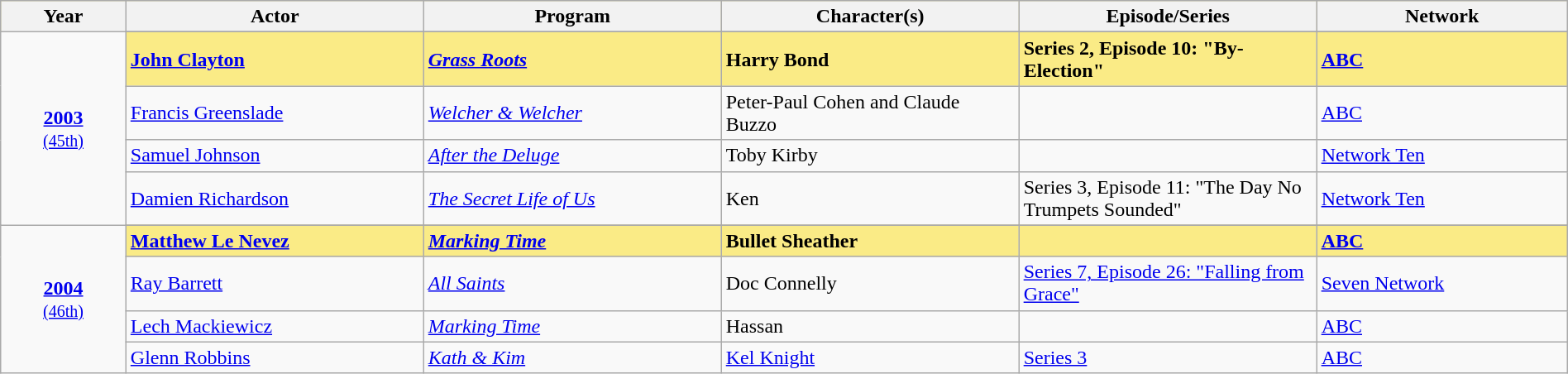<table class="wikitable" style="width:100%">
<tr bgcolor="#FAEB86">
<th width="8%">Year</th>
<th width="19%">Actor</th>
<th width="19%">Program</th>
<th width="19%">Character(s)</th>
<th width="19%">Episode/Series</th>
<th width="19%">Network</th>
</tr>
<tr>
<td rowspan=5 style="text-align:center"><strong><a href='#'>2003</a></strong><br><small><a href='#'>(45th)</a></small></td>
</tr>
<tr style="background:#FAEB86;">
<td><strong><a href='#'>John Clayton</a></strong></td>
<td><strong><em><a href='#'>Grass Roots</a></em></strong></td>
<td><strong>Harry Bond</strong></td>
<td><strong>Series 2, Episode 10: "By-Election"</strong></td>
<td><strong><a href='#'>ABC</a></strong></td>
</tr>
<tr>
<td><a href='#'>Francis Greenslade</a></td>
<td><em><a href='#'>Welcher & Welcher</a></em></td>
<td>Peter-Paul Cohen and Claude Buzzo</td>
<td></td>
<td><a href='#'>ABC</a></td>
</tr>
<tr>
<td><a href='#'>Samuel Johnson</a></td>
<td><em><a href='#'>After the Deluge</a></em></td>
<td>Toby Kirby</td>
<td></td>
<td><a href='#'>Network Ten</a></td>
</tr>
<tr>
<td><a href='#'>Damien Richardson</a></td>
<td><em><a href='#'>The Secret Life of Us</a></em></td>
<td>Ken</td>
<td>Series 3, Episode 11: "The Day No Trumpets Sounded"</td>
<td><a href='#'>Network Ten</a></td>
</tr>
<tr>
<td rowspan=5 style="text-align:center"><strong><a href='#'>2004</a></strong><br><small><a href='#'>(46th)</a></small></td>
</tr>
<tr style="background:#FAEB86;">
<td><strong><a href='#'>Matthew Le Nevez</a></strong></td>
<td><strong><em><a href='#'>Marking Time</a></em></strong></td>
<td><strong> Bullet Sheather</strong></td>
<td></td>
<td><strong><a href='#'>ABC</a></strong></td>
</tr>
<tr>
<td><a href='#'>Ray Barrett</a></td>
<td><em><a href='#'>All Saints</a></em></td>
<td>Doc Connelly</td>
<td><a href='#'>Series 7, Episode 26: "Falling from Grace"</a></td>
<td><a href='#'>Seven Network</a></td>
</tr>
<tr>
<td><a href='#'>Lech Mackiewicz</a></td>
<td><em><a href='#'>Marking Time</a></em></td>
<td>Hassan</td>
<td></td>
<td><a href='#'>ABC</a></td>
</tr>
<tr>
<td><a href='#'>Glenn Robbins</a></td>
<td><em><a href='#'>Kath & Kim</a></em></td>
<td><a href='#'>Kel Knight</a></td>
<td><a href='#'>Series 3</a></td>
<td><a href='#'>ABC</a></td>
</tr>
</table>
